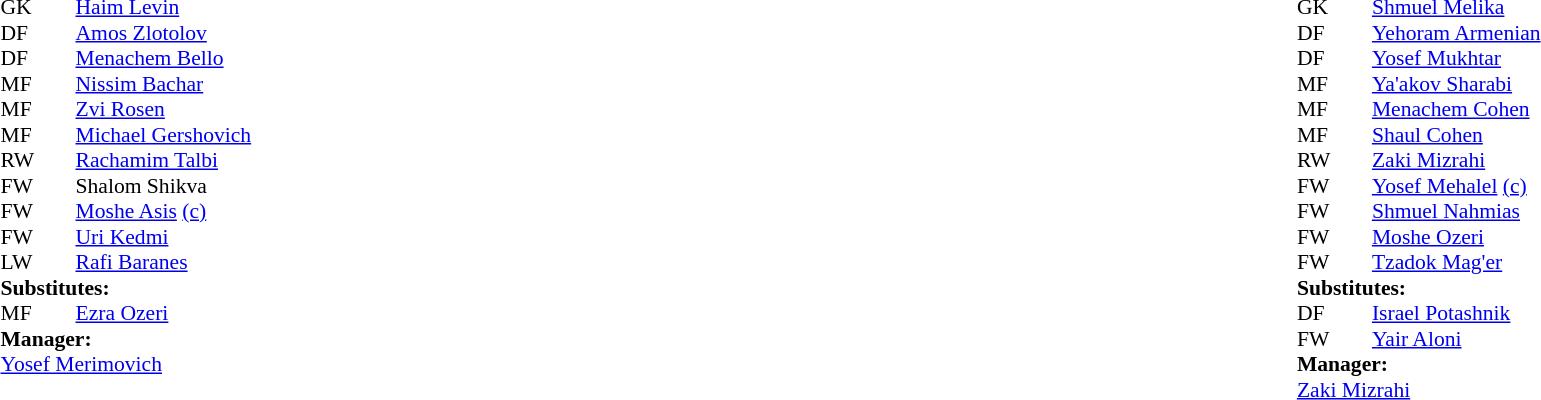<table width="100%">
<tr>
<td valign="top" width="50%"><br><table style="font-size: 90%" cellspacing="0" cellpadding="0">
<tr>
<th width="25"></th>
<th width="25"></th>
</tr>
<tr>
<td>GK</td>
<td><strong> </strong></td>
<td> <a href='#'>Haim Levin</a></td>
<td></td>
</tr>
<tr>
<td>DF</td>
<td><strong> </strong></td>
<td> <a href='#'>Amos Zlotolov</a></td>
<td></td>
</tr>
<tr>
<td>DF</td>
<td><strong> </strong></td>
<td> <a href='#'>Menachem Bello</a></td>
<td></td>
</tr>
<tr>
<td>MF</td>
<td><strong> </strong></td>
<td> <a href='#'>Nissim Bachar</a></td>
<td></td>
</tr>
<tr>
<td>MF</td>
<td><strong> </strong></td>
<td> <a href='#'>Zvi Rosen</a></td>
<td></td>
</tr>
<tr>
<td>MF</td>
<td><strong> </strong></td>
<td> <a href='#'>Michael Gershovich</a></td>
<td></td>
</tr>
<tr>
<td>RW</td>
<td><strong> </strong></td>
<td> <a href='#'>Rachamim Talbi</a></td>
<td></td>
</tr>
<tr>
<td>FW</td>
<td><strong> </strong></td>
<td> Shalom Shikva</td>
<td></td>
</tr>
<tr>
<td>FW</td>
<td><strong> </strong></td>
<td> <a href='#'>Moshe Asis</a> <a href='#'>(c)</a></td>
<td></td>
</tr>
<tr>
<td>FW</td>
<td><strong> </strong></td>
<td> <a href='#'>Uri Kedmi</a></td>
<td></td>
</tr>
<tr>
<td>LW</td>
<td><strong> </strong></td>
<td> <a href='#'>Rafi Baranes</a></td>
<td></td>
</tr>
<tr>
<td colspan=4><strong>Substitutes:</strong></td>
</tr>
<tr>
<td>MF</td>
<td><strong> </strong></td>
<td> <a href='#'>Ezra Ozeri</a></td>
<td></td>
<td></td>
</tr>
<tr>
<td colspan=4><strong>Manager:</strong></td>
</tr>
<tr>
<td colspan="4"> <a href='#'>Yosef Merimovich</a></td>
</tr>
</table>
</td>
<td valign="top"></td>
<td valign="top" width="50%"><br><table style="font-size: 90%" cellspacing="0" cellpadding="0" align=center>
<tr>
<th width="25"></th>
<th width="25"></th>
</tr>
<tr>
<td>GK</td>
<td><strong> </strong></td>
<td> <a href='#'>Shmuel Melika</a></td>
<td></td>
</tr>
<tr>
<td>DF</td>
<td><strong> </strong></td>
<td> <a href='#'>Yehoram Armenian</a></td>
<td></td>
</tr>
<tr>
<td>DF</td>
<td><strong> </strong></td>
<td> <a href='#'>Yosef Mukhtar</a></td>
<td></td>
</tr>
<tr>
<td>MF</td>
<td><strong> </strong></td>
<td> <a href='#'>Ya'akov Sharabi</a></td>
<td></td>
</tr>
<tr>
<td>MF</td>
<td><strong> </strong></td>
<td> <a href='#'>Menachem Cohen</a></td>
<td></td>
</tr>
<tr>
<td>MF</td>
<td><strong> </strong></td>
<td> <a href='#'>Shaul Cohen</a></td>
<td></td>
</tr>
<tr>
<td>RW</td>
<td><strong> </strong></td>
<td> <a href='#'>Zaki Mizrahi</a></td>
<td></td>
</tr>
<tr>
<td>FW</td>
<td><strong> </strong></td>
<td> <a href='#'>Yosef Mehalel</a> <a href='#'>(c)</a></td>
<td></td>
</tr>
<tr>
<td>FW</td>
<td><strong> </strong></td>
<td> <a href='#'>Shmuel Nahmias</a></td>
<td></td>
</tr>
<tr>
<td>FW</td>
<td><strong> </strong></td>
<td> <a href='#'>Moshe Ozeri</a></td>
<td></td>
</tr>
<tr>
<td>FW</td>
<td><strong> </strong></td>
<td> <a href='#'>Tzadok Mag'er</a></td>
<td></td>
</tr>
<tr>
<td colspan=4><strong>Substitutes:</strong></td>
</tr>
<tr>
<td>DF</td>
<td><strong> </strong></td>
<td> <a href='#'>Israel Potashnik</a></td>
<td></td>
<td></td>
</tr>
<tr>
<td>FW</td>
<td><strong> </strong></td>
<td> <a href='#'>Yair Aloni</a></td>
<td></td>
<td></td>
</tr>
<tr>
<td colspan=4><strong>Manager:</strong></td>
</tr>
<tr>
<td colspan="4"> <a href='#'>Zaki Mizrahi</a></td>
</tr>
</table>
</td>
</tr>
</table>
